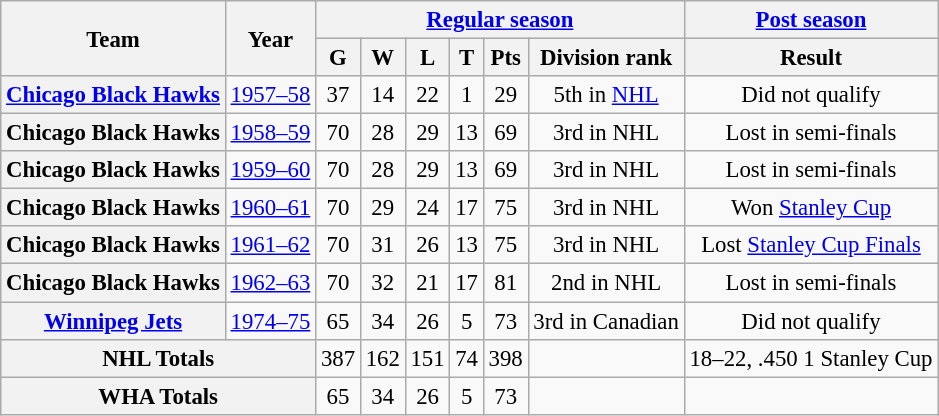<table class="wikitable" style="font-size: 95%; text-align:center;">
<tr>
<th rowspan="2">Team</th>
<th rowspan="2">Year</th>
<th colspan="6"><a href='#'>Regular season</a></th>
<th colspan="1"><a href='#'>Post season</a></th>
</tr>
<tr>
<th>G</th>
<th>W</th>
<th>L</th>
<th>T</th>
<th>Pts</th>
<th>Division rank</th>
<th>Result</th>
</tr>
<tr>
<th><a href='#'>Chicago Black Hawks</a></th>
<td><a href='#'>1957–58</a></td>
<td>37</td>
<td>14</td>
<td>22</td>
<td>1</td>
<td>29</td>
<td>5th in <a href='#'>NHL</a></td>
<td>Did not qualify</td>
</tr>
<tr>
<th>Chicago Black Hawks</th>
<td><a href='#'>1958–59</a></td>
<td>70</td>
<td>28</td>
<td>29</td>
<td>13</td>
<td>69</td>
<td>3rd in NHL</td>
<td>Lost in semi-finals</td>
</tr>
<tr>
<th>Chicago Black Hawks</th>
<td><a href='#'>1959–60</a></td>
<td>70</td>
<td>28</td>
<td>29</td>
<td>13</td>
<td>69</td>
<td>3rd in NHL</td>
<td>Lost in semi-finals</td>
</tr>
<tr>
<th>Chicago Black Hawks</th>
<td><a href='#'>1960–61</a></td>
<td>70</td>
<td>29</td>
<td>24</td>
<td>17</td>
<td>75</td>
<td>3rd in NHL</td>
<td>Won <a href='#'>Stanley Cup</a></td>
</tr>
<tr>
<th>Chicago Black Hawks</th>
<td><a href='#'>1961–62</a></td>
<td>70</td>
<td>31</td>
<td>26</td>
<td>13</td>
<td>75</td>
<td>3rd in NHL</td>
<td>Lost <a href='#'>Stanley Cup Finals</a></td>
</tr>
<tr>
<th>Chicago Black Hawks</th>
<td><a href='#'>1962–63</a></td>
<td>70</td>
<td>32</td>
<td>21</td>
<td>17</td>
<td>81</td>
<td>2nd in NHL</td>
<td>Lost in semi-finals</td>
</tr>
<tr>
<th><a href='#'>Winnipeg Jets</a></th>
<td><a href='#'>1974–75</a></td>
<td>65</td>
<td>34</td>
<td>26</td>
<td>5</td>
<td>73</td>
<td>3rd in Canadian</td>
<td>Did not qualify</td>
</tr>
<tr>
<th colspan="2">NHL Totals</th>
<td>387</td>
<td>162</td>
<td>151</td>
<td>74</td>
<td>398</td>
<td></td>
<td>18–22, .450 1 Stanley Cup</td>
</tr>
<tr>
<th colspan="2">WHA Totals</th>
<td>65</td>
<td>34</td>
<td>26</td>
<td>5</td>
<td>73</td>
<td></td>
<td></td>
</tr>
</table>
